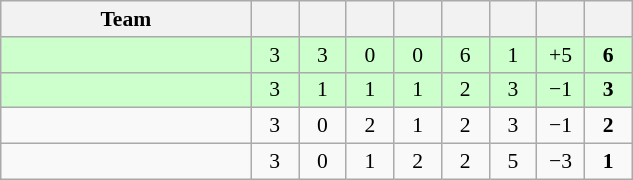<table class="wikitable" style="text-align: center; font-size:90% ">
<tr>
<th width=160>Team</th>
<th width=25></th>
<th width=25></th>
<th width=25></th>
<th width=25></th>
<th width=25></th>
<th width=25></th>
<th width=25></th>
<th width=25></th>
</tr>
<tr bgcolor=ccffcc>
<td align=left></td>
<td>3</td>
<td>3</td>
<td>0</td>
<td>0</td>
<td>6</td>
<td>1</td>
<td>+5</td>
<td><strong>6</strong></td>
</tr>
<tr bgcolor=ccffcc>
<td align=left></td>
<td>3</td>
<td>1</td>
<td>1</td>
<td>1</td>
<td>2</td>
<td>3</td>
<td>−1</td>
<td><strong>3</strong></td>
</tr>
<tr>
<td align=left></td>
<td>3</td>
<td>0</td>
<td>2</td>
<td>1</td>
<td>2</td>
<td>3</td>
<td>−1</td>
<td><strong>2</strong></td>
</tr>
<tr>
<td align=left></td>
<td>3</td>
<td>0</td>
<td>1</td>
<td>2</td>
<td>2</td>
<td>5</td>
<td>−3</td>
<td><strong>1</strong></td>
</tr>
</table>
